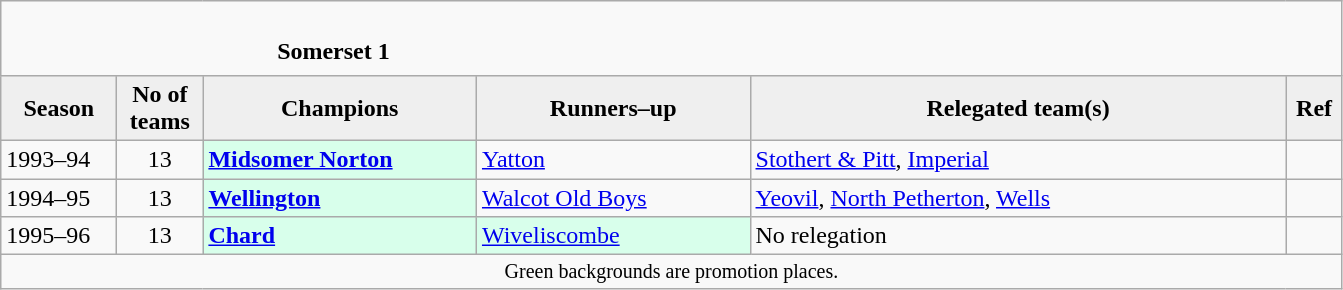<table class="wikitable" style="text-align: left;">
<tr>
<td colspan="11" cellpadding="0" cellspacing="0"><br><table border="0" style="width:100%;" cellpadding="0" cellspacing="0">
<tr>
<td style="width:20%; border:0;"></td>
<td style="border:0;"><strong>Somerset 1</strong></td>
<td style="width:20%; border:0;"></td>
</tr>
</table>
</td>
</tr>
<tr>
<th style="background:#efefef; width:70px;">Season</th>
<th style="background:#efefef; width:50px;">No of teams</th>
<th style="background:#efefef; width:175px;">Champions</th>
<th style="background:#efefef; width:175px;">Runners–up</th>
<th style="background:#efefef; width:350px;">Relegated team(s)</th>
<th style="background:#efefef; width:30px;">Ref</th>
</tr>
<tr align=left>
<td>1993–94</td>
<td style="text-align: center;">13</td>
<td style="background:#d8ffeb;"><strong><a href='#'>Midsomer Norton</a></strong></td>
<td><a href='#'>Yatton</a></td>
<td><a href='#'>Stothert & Pitt</a>, <a href='#'>Imperial</a></td>
<td></td>
</tr>
<tr>
<td>1994–95</td>
<td style="text-align: center;">13</td>
<td style="background:#d8ffeb;"><strong><a href='#'>Wellington</a></strong></td>
<td><a href='#'>Walcot Old Boys</a></td>
<td><a href='#'>Yeovil</a>, <a href='#'>North Petherton</a>, <a href='#'>Wells</a></td>
<td></td>
</tr>
<tr>
<td>1995–96</td>
<td style="text-align: center;">13</td>
<td style="background:#d8ffeb;"><strong><a href='#'>Chard</a></strong></td>
<td style="background:#d8ffeb;"><a href='#'>Wiveliscombe</a></td>
<td>No relegation</td>
<td></td>
</tr>
<tr>
<td colspan="15"  style="border:0; font-size:smaller; text-align:center;">Green backgrounds are promotion places.</td>
</tr>
</table>
